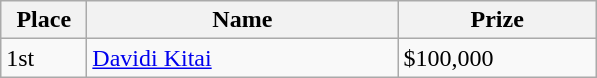<table class="wikitable">
<tr>
<th width="50">Place</th>
<th width="200">Name</th>
<th width="125">Prize</th>
</tr>
<tr>
<td>1st</td>
<td> <a href='#'>Davidi Kitai</a></td>
<td>$100,000</td>
</tr>
</table>
